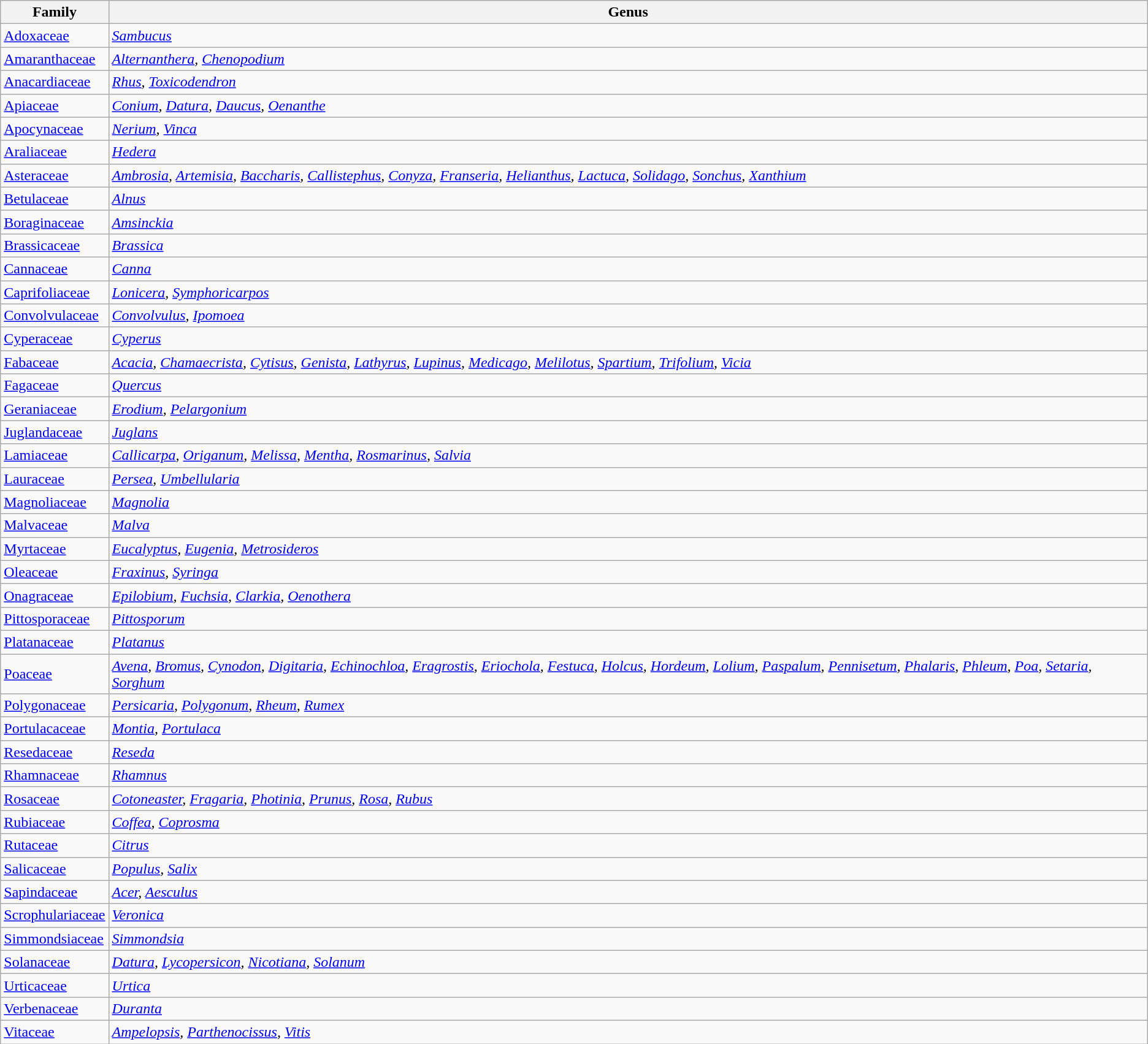<table class="wikitable mw-collapsible mw-collapsed">
<tr>
<th>Family</th>
<th>Genus</th>
</tr>
<tr>
<td><a href='#'>Adoxaceae</a></td>
<td><em><a href='#'>Sambucus</a></em></td>
</tr>
<tr>
<td><a href='#'>Amaranthaceae</a></td>
<td><em><a href='#'>Alternanthera</a>, <a href='#'>Chenopodium</a></em></td>
</tr>
<tr>
<td><a href='#'>Anacardiaceae</a></td>
<td><em><a href='#'>Rhus</a>, <a href='#'>Toxicodendron</a></em></td>
</tr>
<tr>
<td><a href='#'>Apiaceae</a></td>
<td><em><a href='#'>Conium</a>, <a href='#'>Datura</a>, <a href='#'>Daucus</a>, <a href='#'>Oenanthe</a></em></td>
</tr>
<tr>
<td><a href='#'>Apocynaceae</a></td>
<td><em><a href='#'>Nerium</a>, <a href='#'>Vinca</a></em></td>
</tr>
<tr>
<td><a href='#'>Araliaceae</a></td>
<td><em><a href='#'>Hedera</a></em></td>
</tr>
<tr>
<td><a href='#'>Asteraceae</a></td>
<td><em><a href='#'>Ambrosia</a>, <a href='#'>Artemisia</a>, <a href='#'>Baccharis</a>, <a href='#'>Callistephus</a>, <a href='#'>Conyza</a>, <a href='#'>Franseria</a>, <a href='#'>Helianthus</a>, <a href='#'>Lactuca</a>, <a href='#'>Solidago</a>, <a href='#'>Sonchus</a>, <a href='#'>Xanthium</a></em></td>
</tr>
<tr>
<td><a href='#'>Betulaceae</a></td>
<td><em><a href='#'>Alnus</a></em></td>
</tr>
<tr>
<td><a href='#'>Boraginaceae</a></td>
<td><em><a href='#'>Amsinckia</a></em></td>
</tr>
<tr>
<td><a href='#'>Brassicaceae</a></td>
<td><em><a href='#'>Brassica</a></em></td>
</tr>
<tr>
<td><a href='#'>Cannaceae</a></td>
<td><em><a href='#'>Canna</a></em></td>
</tr>
<tr>
<td><a href='#'>Caprifoliaceae</a></td>
<td><em><a href='#'>Lonicera</a>, <a href='#'>Symphoricarpos</a></em></td>
</tr>
<tr>
<td><a href='#'>Convolvulaceae</a></td>
<td><em><a href='#'>Convolvulus</a>, <a href='#'>Ipomoea</a></em></td>
</tr>
<tr>
<td><a href='#'>Cyperaceae</a></td>
<td><em><a href='#'>Cyperus</a></em></td>
</tr>
<tr>
<td><a href='#'>Fabaceae</a></td>
<td><em><a href='#'>Acacia</a>, <a href='#'>Chamaecrista</a>, <a href='#'>Cytisus</a>, <a href='#'>Genista</a>, <a href='#'>Lathyrus</a>, <a href='#'>Lupinus</a>, <a href='#'>Medicago</a>, <a href='#'>Melilotus</a>, <a href='#'>Spartium</a>, <a href='#'>Trifolium</a>, <a href='#'>Vicia</a></em></td>
</tr>
<tr>
<td><a href='#'>Fagaceae</a></td>
<td><em><a href='#'>Quercus</a></em></td>
</tr>
<tr>
<td><a href='#'>Geraniaceae</a></td>
<td><em><a href='#'>Erodium</a>, <a href='#'>Pelargonium</a></em></td>
</tr>
<tr>
<td><a href='#'>Juglandaceae</a></td>
<td><em><a href='#'>Juglans</a></em></td>
</tr>
<tr>
<td><a href='#'>Lamiaceae</a></td>
<td><em><a href='#'>Callicarpa</a>, <a href='#'>Origanum</a>, <a href='#'>Melissa</a>, <a href='#'>Mentha</a>, <a href='#'>Rosmarinus</a>, <a href='#'>Salvia</a></em></td>
</tr>
<tr>
<td><a href='#'>Lauraceae</a></td>
<td><em><a href='#'>Persea</a>, <a href='#'>Umbellularia</a></em></td>
</tr>
<tr>
<td><a href='#'>Magnoliaceae</a></td>
<td><em><a href='#'>Magnolia</a></em></td>
</tr>
<tr>
<td><a href='#'>Malvaceae</a></td>
<td><em><a href='#'>Malva</a></em></td>
</tr>
<tr>
<td><a href='#'>Myrtaceae</a></td>
<td><em><a href='#'>Eucalyptus</a>, <a href='#'>Eugenia</a>, <a href='#'>Metrosideros</a></em></td>
</tr>
<tr>
<td><a href='#'>Oleaceae</a></td>
<td><em><a href='#'>Fraxinus</a>, <a href='#'>Syringa</a></em></td>
</tr>
<tr>
<td><a href='#'>Onagraceae</a></td>
<td><em><a href='#'>Epilobium</a>, <a href='#'>Fuchsia</a>, <a href='#'>Clarkia</a>, <a href='#'>Oenothera</a></em></td>
</tr>
<tr>
<td><a href='#'>Pittosporaceae</a></td>
<td><em><a href='#'>Pittosporum</a></em></td>
</tr>
<tr>
<td><a href='#'>Platanaceae</a></td>
<td><em><a href='#'>Platanus</a></em></td>
</tr>
<tr>
<td><a href='#'>Poaceae</a></td>
<td><em><a href='#'>Avena</a>, <a href='#'>Bromus</a>, <a href='#'>Cynodon</a>, <a href='#'>Digitaria</a>, <a href='#'>Echinochloa</a>, <a href='#'>Eragrostis</a>, <a href='#'>Eriochola</a>, <a href='#'>Festuca</a>, <a href='#'>Holcus</a>, <a href='#'>Hordeum</a>, <a href='#'>Lolium</a>, <a href='#'>Paspalum</a>, <a href='#'>Pennisetum</a>, <a href='#'>Phalaris</a>, <a href='#'>Phleum</a>, <a href='#'>Poa</a>, <a href='#'>Setaria</a>, <a href='#'>Sorghum</a></em></td>
</tr>
<tr>
<td><a href='#'>Polygonaceae</a></td>
<td><em><a href='#'>Persicaria</a>, <a href='#'>Polygonum</a>, <a href='#'>Rheum</a>, <a href='#'>Rumex</a></em></td>
</tr>
<tr>
<td><a href='#'>Portulacaceae</a></td>
<td><em><a href='#'>Montia</a>, <a href='#'>Portulaca</a></em></td>
</tr>
<tr>
<td><a href='#'>Resedaceae</a></td>
<td><em><a href='#'>Reseda</a></em></td>
</tr>
<tr>
<td><a href='#'>Rhamnaceae</a></td>
<td><em><a href='#'>Rhamnus</a></em></td>
</tr>
<tr>
<td><a href='#'>Rosaceae</a></td>
<td><em><a href='#'>Cotoneaster</a>, <a href='#'>Fragaria</a>, <a href='#'>Photinia</a>, <a href='#'>Prunus</a>, <a href='#'>Rosa</a>, <a href='#'>Rubus</a></em></td>
</tr>
<tr>
<td><a href='#'>Rubiaceae</a></td>
<td><em><a href='#'>Coffea</a>, <a href='#'>Coprosma</a></em></td>
</tr>
<tr>
<td><a href='#'>Rutaceae</a></td>
<td><em><a href='#'>Citrus</a></em></td>
</tr>
<tr>
<td><a href='#'>Salicaceae</a></td>
<td><em><a href='#'>Populus</a>, <a href='#'>Salix</a></em></td>
</tr>
<tr>
<td><a href='#'>Sapindaceae</a></td>
<td><em><a href='#'>Acer</a>, <a href='#'>Aesculus</a></em></td>
</tr>
<tr>
<td><a href='#'>Scrophulariaceae</a></td>
<td><em><a href='#'>Veronica</a></em></td>
</tr>
<tr>
<td><a href='#'>Simmondsiaceae</a></td>
<td><em><a href='#'>Simmondsia</a></em></td>
</tr>
<tr>
<td><a href='#'>Solanaceae</a></td>
<td><em><a href='#'>Datura</a>, <a href='#'>Lycopersicon</a>, <a href='#'>Nicotiana</a>, <a href='#'>Solanum</a></em></td>
</tr>
<tr>
<td><a href='#'>Urticaceae</a></td>
<td><em><a href='#'>Urtica</a></em></td>
</tr>
<tr>
<td><a href='#'>Verbenaceae</a></td>
<td><em><a href='#'>Duranta</a></em></td>
</tr>
<tr>
<td><a href='#'>Vitaceae</a></td>
<td><em><a href='#'>Ampelopsis</a>, <a href='#'>Parthenocissus</a>, <a href='#'>Vitis</a></em></td>
</tr>
</table>
